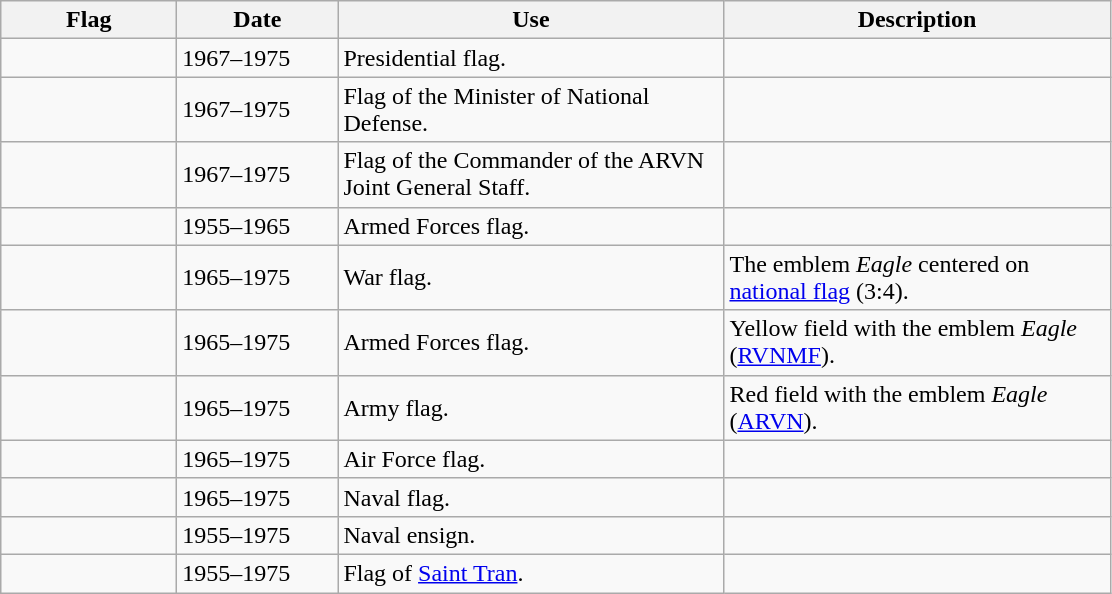<table class="wikitable">
<tr>
<th width="110">Flag</th>
<th width="100">Date</th>
<th width="250">Use</th>
<th width="250">Description</th>
</tr>
<tr>
<td></td>
<td>1967–1975</td>
<td>Presidential flag.</td>
<td></td>
</tr>
<tr>
<td></td>
<td>1967–1975</td>
<td>Flag of the Minister of National Defense.</td>
<td></td>
</tr>
<tr>
<td></td>
<td>1967–1975</td>
<td>Flag of the Commander of the ARVN Joint General Staff.</td>
<td></td>
</tr>
<tr>
<td></td>
<td>1955–1965</td>
<td>Armed Forces flag.</td>
<td></td>
</tr>
<tr>
<td></td>
<td>1965–1975</td>
<td>War flag.</td>
<td>The emblem <em>Eagle</em> centered on <a href='#'>national flag</a> (3:4).</td>
</tr>
<tr>
<td></td>
<td>1965–1975</td>
<td>Armed Forces flag.</td>
<td>Yellow field with the emblem <em>Eagle</em> (<a href='#'>RVNMF</a>).</td>
</tr>
<tr>
<td></td>
<td>1965–1975</td>
<td>Army flag.</td>
<td>Red field with the emblem <em>Eagle</em> (<a href='#'>ARVN</a>).</td>
</tr>
<tr>
<td></td>
<td>1965–1975</td>
<td>Air Force flag.</td>
<td></td>
</tr>
<tr>
<td></td>
<td>1965–1975</td>
<td>Naval flag.</td>
<td></td>
</tr>
<tr>
<td></td>
<td>1955–1975</td>
<td>Naval ensign.</td>
<td></td>
</tr>
<tr>
<td></td>
<td>1955–1975</td>
<td>Flag of <a href='#'>Saint Tran</a>.</td>
<td></td>
</tr>
</table>
